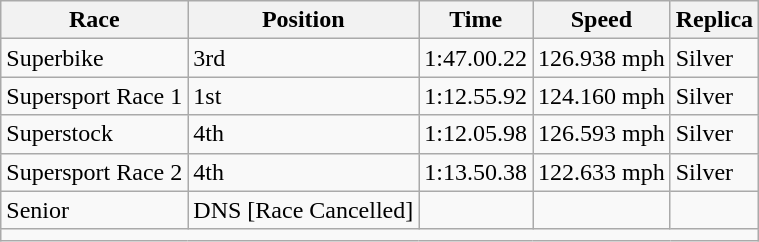<table class="wikitable">
<tr>
<th>Race</th>
<th>Position</th>
<th>Time</th>
<th>Speed</th>
<th>Replica</th>
</tr>
<tr>
<td>Superbike</td>
<td>3rd</td>
<td>1:47.00.22</td>
<td>126.938 mph</td>
<td>Silver</td>
</tr>
<tr>
<td>Supersport Race 1</td>
<td>1st</td>
<td>1:12.55.92</td>
<td>124.160 mph</td>
<td>Silver</td>
</tr>
<tr>
<td>Superstock</td>
<td>4th</td>
<td>1:12.05.98</td>
<td>126.593 mph</td>
<td>Silver</td>
</tr>
<tr>
<td>Supersport Race 2</td>
<td>4th</td>
<td>1:13.50.38</td>
<td>122.633 mph</td>
<td>Silver</td>
</tr>
<tr>
<td>Senior</td>
<td>DNS [Race Cancelled]</td>
<td></td>
<td></td>
<td></td>
</tr>
<tr>
<td colspan=5></td>
</tr>
</table>
